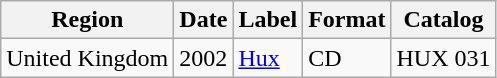<table class="wikitable">
<tr>
<th>Region</th>
<th>Date</th>
<th>Label</th>
<th>Format</th>
<th>Catalog</th>
</tr>
<tr>
<td>United Kingdom</td>
<td>2002</td>
<td><a href='#'>Hux</a></td>
<td>CD</td>
<td>HUX 031</td>
</tr>
</table>
